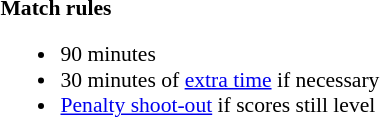<table style="width:100%;font-size:90%">
<tr>
<td style="width:60%;vertical-align:top"><br><strong>Match rules</strong><ul><li>90 minutes</li><li>30 minutes of <a href='#'>extra time</a> if necessary</li><li><a href='#'>Penalty shoot-out</a> if scores still level</li></ul></td>
</tr>
</table>
